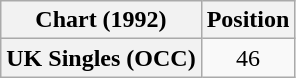<table class="wikitable plainrowheaders" style="text-align:center">
<tr>
<th scope="col">Chart (1992)</th>
<th scope="col">Position</th>
</tr>
<tr>
<th scope="row">UK Singles (OCC)</th>
<td>46</td>
</tr>
</table>
